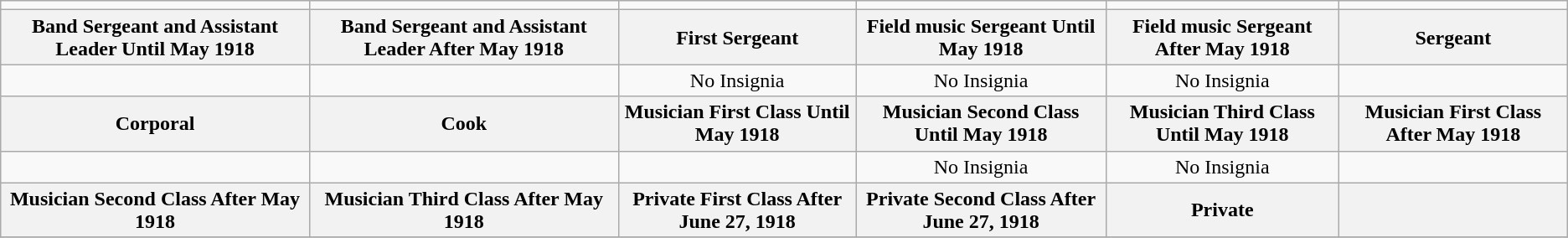<table class="wikitable" style="text-align:center">
<tr>
<td></td>
<td></td>
<td></td>
<td></td>
<td></td>
<td></td>
</tr>
<tr>
<th>Band Sergeant and Assistant Leader Until May 1918</th>
<th>Band Sergeant and Assistant Leader After May 1918</th>
<th>First Sergeant</th>
<th>Field music Sergeant Until May 1918</th>
<th>Field music Sergeant After May 1918</th>
<th>Sergeant</th>
</tr>
<tr>
<td></td>
<td></td>
<td>No Insignia</td>
<td>No Insignia</td>
<td>No Insignia</td>
<td></td>
</tr>
<tr>
<th>Corporal</th>
<th>Cook</th>
<th>Musician First Class Until May 1918</th>
<th>Musician Second Class Until May 1918</th>
<th>Musician Third Class Until May 1918</th>
<th>Musician First Class  After May 1918</th>
</tr>
<tr>
<td></td>
<td></td>
<td></td>
<td>No Insignia</td>
<td>No Insignia</td>
<td></td>
</tr>
<tr>
<th>Musician Second Class After May 1918</th>
<th>Musician Third Class After May 1918</th>
<th>Private First Class After June 27, 1918</th>
<th>Private Second Class After June 27, 1918</th>
<th>Private</th>
<th></th>
</tr>
<tr>
</tr>
</table>
